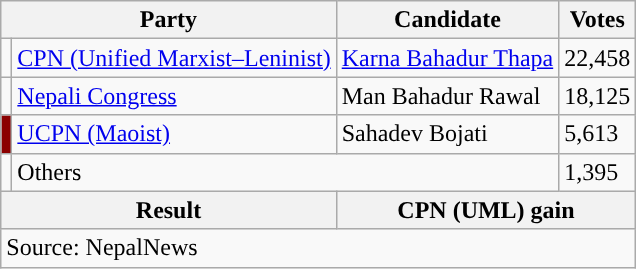<table class="wikitable">
<tr>
<th colspan="2">Party</th>
<th>Candidate</th>
<th>Votes</th>
</tr>
<tr>
<td style="background-color:"></td>
<td><a href='#'>CPN (Unified Marxist–Leninist)</a></td>
<td><a href='#'>Karna Bahadur Thapa</a></td>
<td>22,458</td>
</tr>
<tr>
<td style="background-color:"></td>
<td><a href='#'>Nepali Congress</a></td>
<td>Man Bahadur Rawal</td>
<td>18,125</td>
</tr>
<tr>
<td style="background-color:darkred"></td>
<td><a href='#'>UCPN (Maoist)</a></td>
<td>Sahadev Bojati</td>
<td>5,613</td>
</tr>
<tr>
<td></td>
<td colspan="2">Others</td>
<td>1,395</td>
</tr>
<tr>
<th colspan="2">Result</th>
<th colspan="2">CPN (UML) gain</th>
</tr>
<tr>
<td colspan="4">Source: NepalNews</td>
</tr>
</table>
